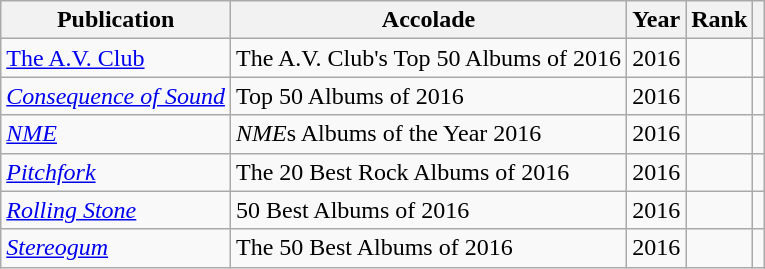<table class="sortable wikitable">
<tr>
<th>Publication</th>
<th>Accolade</th>
<th>Year</th>
<th>Rank</th>
<th class="unsortable"></th>
</tr>
<tr>
<td><a href='#'>The A.V. Club</a></td>
<td>The A.V. Club's Top 50 Albums of 2016</td>
<td>2016</td>
<td></td>
<td></td>
</tr>
<tr>
<td><em><a href='#'>Consequence of Sound</a></em></td>
<td>Top 50 Albums of 2016</td>
<td>2016</td>
<td></td>
<td></td>
</tr>
<tr>
<td><em><a href='#'>NME</a></em></td>
<td><em>NME</em>s Albums of the Year 2016</td>
<td>2016</td>
<td></td>
<td></td>
</tr>
<tr>
<td><em><a href='#'>Pitchfork</a></em></td>
<td>The 20 Best Rock Albums of 2016</td>
<td>2016</td>
<td></td>
<td></td>
</tr>
<tr>
<td><em><a href='#'>Rolling Stone</a></em></td>
<td>50 Best Albums of 2016</td>
<td>2016</td>
<td></td>
<td></td>
</tr>
<tr>
<td><em><a href='#'>Stereogum</a></em></td>
<td>The 50 Best Albums of 2016</td>
<td>2016</td>
<td></td>
<td></td>
</tr>
</table>
